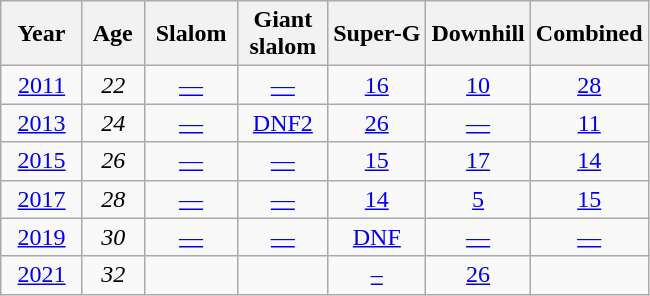<table class=wikitable style="text-align:center">
<tr>
<th>  Year  </th>
<th> Age </th>
<th> Slalom </th>
<th> Giant <br> slalom </th>
<th>Super-G</th>
<th>Downhill</th>
<th>Combined</th>
</tr>
<tr>
<td><a href='#'>2011</a></td>
<td><em>22</em></td>
<td><a href='#'>—</a></td>
<td><a href='#'>—</a></td>
<td><a href='#'>16</a></td>
<td><a href='#'>10</a></td>
<td><a href='#'>28</a></td>
</tr>
<tr>
<td><a href='#'>2013</a></td>
<td><em>24</em></td>
<td><a href='#'>—</a></td>
<td><a href='#'>DNF2</a></td>
<td><a href='#'>26</a></td>
<td><a href='#'>—</a></td>
<td><a href='#'>11</a></td>
</tr>
<tr>
<td><a href='#'>2015</a></td>
<td><em>26</em></td>
<td><a href='#'>—</a></td>
<td><a href='#'>—</a></td>
<td><a href='#'>15</a></td>
<td><a href='#'>17</a></td>
<td><a href='#'>14</a></td>
</tr>
<tr>
<td><a href='#'>2017</a></td>
<td><em>28</em></td>
<td><a href='#'>—</a></td>
<td><a href='#'>—</a></td>
<td><a href='#'>14</a></td>
<td><a href='#'>5</a></td>
<td><a href='#'>15</a></td>
</tr>
<tr>
<td><a href='#'>2019</a></td>
<td><em>30</em></td>
<td><a href='#'>—</a></td>
<td><a href='#'>—</a></td>
<td><a href='#'>DNF</a></td>
<td><a href='#'>—</a></td>
<td><a href='#'>—</a></td>
</tr>
<tr>
<td><a href='#'>2021</a></td>
<td><em>32</em></td>
<td></td>
<td></td>
<td><a href='#'>–</a></td>
<td><a href='#'>26</a></td>
<td></td>
</tr>
</table>
